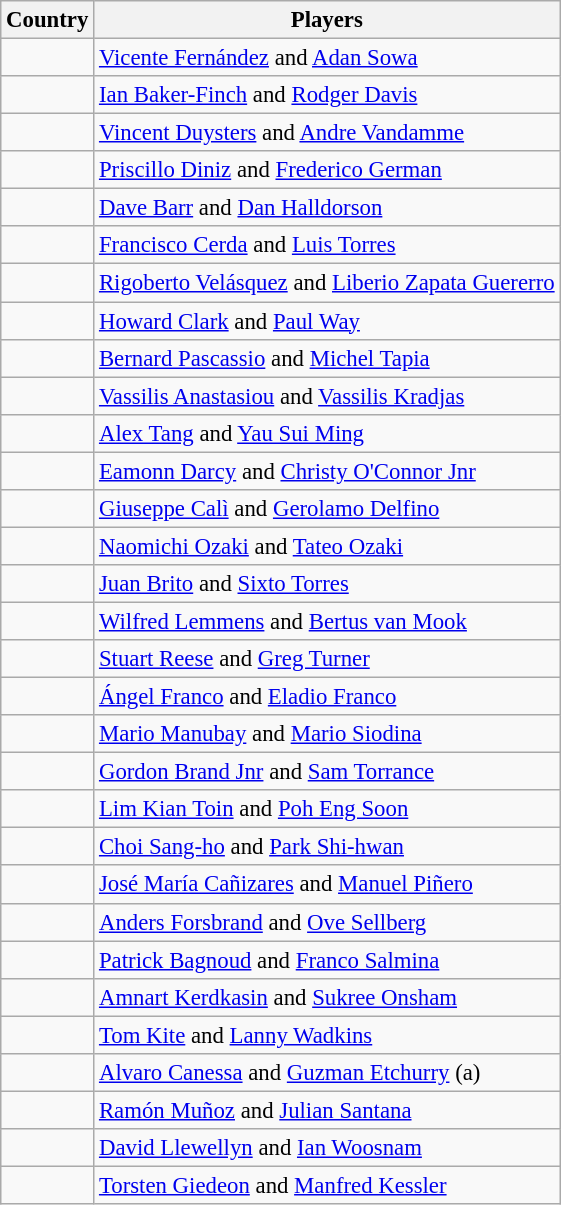<table class="wikitable" style="font-size:95%;">
<tr>
<th>Country</th>
<th>Players</th>
</tr>
<tr>
<td></td>
<td><a href='#'>Vicente Fernández</a> and <a href='#'>Adan Sowa</a></td>
</tr>
<tr>
<td></td>
<td><a href='#'>Ian Baker-Finch</a> and <a href='#'>Rodger Davis</a></td>
</tr>
<tr>
<td></td>
<td><a href='#'>Vincent Duysters</a> and <a href='#'>Andre Vandamme</a></td>
</tr>
<tr>
<td></td>
<td><a href='#'>Priscillo Diniz</a> and <a href='#'>Frederico German</a></td>
</tr>
<tr>
<td></td>
<td><a href='#'>Dave Barr</a> and <a href='#'>Dan Halldorson</a></td>
</tr>
<tr>
<td></td>
<td><a href='#'>Francisco Cerda</a> and <a href='#'>Luis Torres</a></td>
</tr>
<tr>
<td></td>
<td><a href='#'>Rigoberto Velásquez</a> and <a href='#'>Liberio Zapata Guererro</a></td>
</tr>
<tr>
<td></td>
<td><a href='#'>Howard Clark</a> and <a href='#'>Paul Way</a></td>
</tr>
<tr>
<td></td>
<td><a href='#'>Bernard Pascassio</a> and <a href='#'>Michel Tapia</a></td>
</tr>
<tr>
<td></td>
<td><a href='#'>Vassilis Anastasiou</a> and <a href='#'>Vassilis Kradjas</a></td>
</tr>
<tr>
<td></td>
<td><a href='#'>Alex Tang</a> and <a href='#'>Yau Sui Ming</a></td>
</tr>
<tr>
<td></td>
<td><a href='#'>Eamonn Darcy</a> and <a href='#'>Christy O'Connor Jnr</a></td>
</tr>
<tr>
<td></td>
<td><a href='#'>Giuseppe Calì</a> and <a href='#'>Gerolamo Delfino</a></td>
</tr>
<tr>
<td></td>
<td><a href='#'>Naomichi Ozaki</a> and <a href='#'>Tateo Ozaki</a></td>
</tr>
<tr>
<td></td>
<td><a href='#'>Juan Brito</a> and <a href='#'>Sixto Torres</a></td>
</tr>
<tr>
<td></td>
<td><a href='#'>Wilfred Lemmens</a> and <a href='#'>Bertus van Mook</a></td>
</tr>
<tr>
<td></td>
<td><a href='#'>Stuart Reese</a> and <a href='#'>Greg Turner</a></td>
</tr>
<tr>
<td></td>
<td><a href='#'>Ángel Franco</a> and <a href='#'>Eladio Franco</a></td>
</tr>
<tr>
<td></td>
<td><a href='#'>Mario Manubay</a> and <a href='#'>Mario Siodina</a></td>
</tr>
<tr>
<td></td>
<td><a href='#'>Gordon Brand Jnr</a> and <a href='#'>Sam Torrance</a></td>
</tr>
<tr>
<td></td>
<td><a href='#'>Lim Kian Toin</a> and <a href='#'>Poh Eng Soon</a></td>
</tr>
<tr>
<td></td>
<td><a href='#'>Choi Sang-ho</a> and <a href='#'>Park Shi-hwan</a></td>
</tr>
<tr>
<td></td>
<td><a href='#'>José María Cañizares</a> and <a href='#'>Manuel Piñero</a></td>
</tr>
<tr>
<td></td>
<td><a href='#'>Anders Forsbrand</a> and <a href='#'>Ove Sellberg</a></td>
</tr>
<tr>
<td></td>
<td><a href='#'>Patrick Bagnoud</a> and <a href='#'>Franco Salmina</a></td>
</tr>
<tr>
<td></td>
<td><a href='#'>Amnart Kerdkasin</a> and <a href='#'>Sukree Onsham</a></td>
</tr>
<tr>
<td></td>
<td><a href='#'>Tom Kite</a> and <a href='#'>Lanny Wadkins</a></td>
</tr>
<tr>
<td></td>
<td><a href='#'>Alvaro Canessa</a> and <a href='#'>Guzman Etchurry</a> (a)</td>
</tr>
<tr>
<td></td>
<td><a href='#'>Ramón Muñoz</a> and <a href='#'>Julian Santana</a></td>
</tr>
<tr>
<td></td>
<td><a href='#'>David Llewellyn</a> and <a href='#'>Ian Woosnam</a></td>
</tr>
<tr>
<td></td>
<td><a href='#'>Torsten Giedeon</a> and <a href='#'>Manfred Kessler</a></td>
</tr>
</table>
